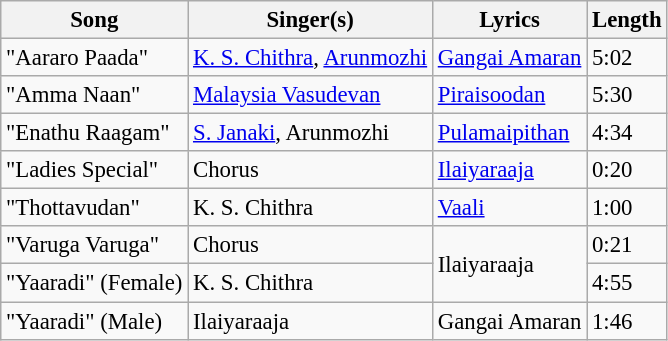<table class="wikitable" style="font-size:95%;">
<tr>
<th>Song</th>
<th>Singer(s)</th>
<th>Lyrics</th>
<th>Length</th>
</tr>
<tr>
<td>"Aararo Paada"</td>
<td><a href='#'>K. S. Chithra</a>, <a href='#'>Arunmozhi</a></td>
<td><a href='#'>Gangai Amaran</a></td>
<td>5:02</td>
</tr>
<tr>
<td>"Amma Naan"</td>
<td><a href='#'>Malaysia Vasudevan</a></td>
<td><a href='#'>Piraisoodan</a></td>
<td>5:30</td>
</tr>
<tr>
<td>"Enathu Raagam"</td>
<td><a href='#'>S. Janaki</a>, Arunmozhi</td>
<td><a href='#'>Pulamaipithan</a></td>
<td>4:34</td>
</tr>
<tr>
<td>"Ladies Special"</td>
<td>Chorus</td>
<td><a href='#'>Ilaiyaraaja</a></td>
<td>0:20</td>
</tr>
<tr>
<td>"Thottavudan"</td>
<td>K. S. Chithra</td>
<td><a href='#'>Vaali</a></td>
<td>1:00</td>
</tr>
<tr>
<td>"Varuga Varuga"</td>
<td>Chorus</td>
<td rowspan="2">Ilaiyaraaja</td>
<td>0:21</td>
</tr>
<tr>
<td>"Yaaradi" (Female)</td>
<td>K. S. Chithra</td>
<td>4:55</td>
</tr>
<tr>
<td>"Yaaradi" (Male)</td>
<td>Ilaiyaraaja</td>
<td>Gangai Amaran</td>
<td>1:46</td>
</tr>
</table>
